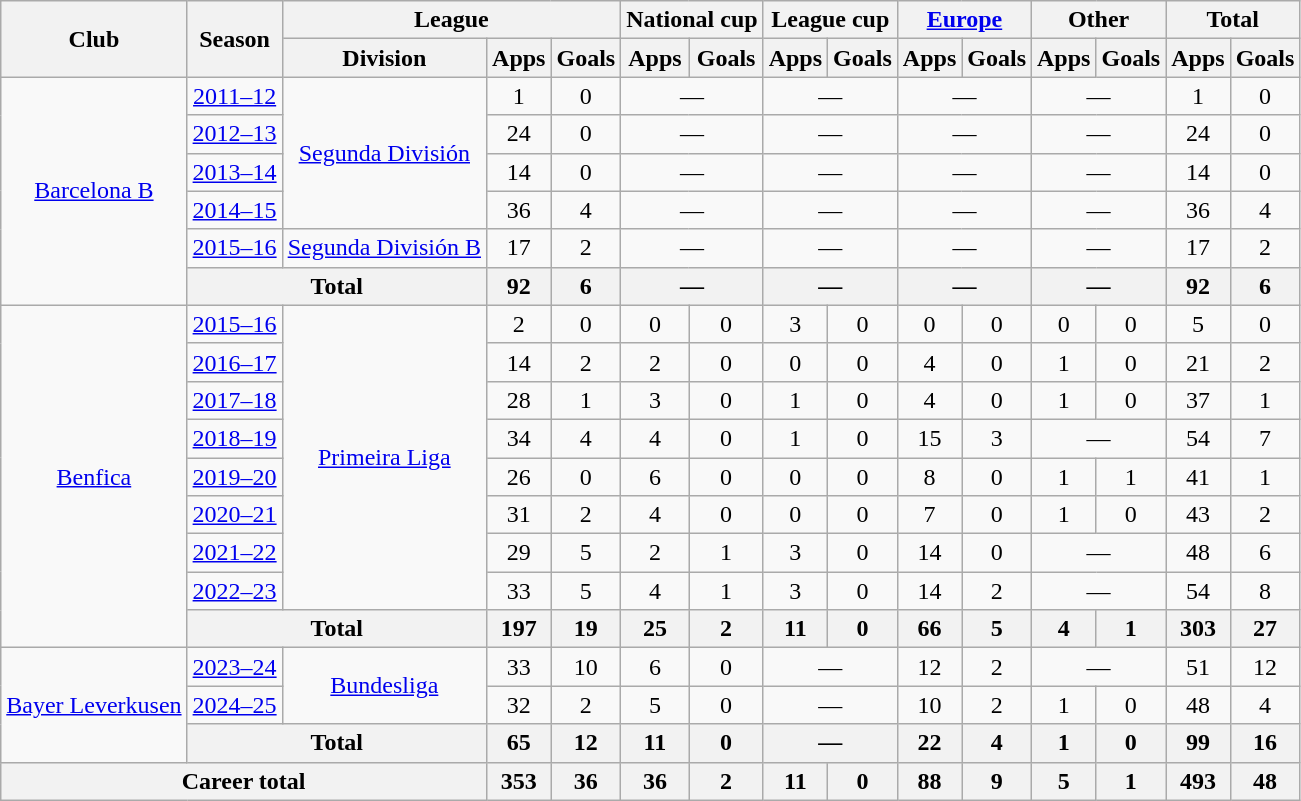<table class="wikitable" style="text-align: center;">
<tr>
<th rowspan="2">Club</th>
<th rowspan="2">Season</th>
<th colspan="3">League</th>
<th colspan="2">National cup</th>
<th colspan="2">League cup</th>
<th colspan="2"><a href='#'>Europe</a></th>
<th colspan="2">Other</th>
<th colspan="2">Total</th>
</tr>
<tr>
<th>Division</th>
<th>Apps</th>
<th>Goals</th>
<th>Apps</th>
<th>Goals</th>
<th>Apps</th>
<th>Goals</th>
<th>Apps</th>
<th>Goals</th>
<th>Apps</th>
<th>Goals</th>
<th>Apps</th>
<th>Goals</th>
</tr>
<tr>
<td rowspan="6"><a href='#'>Barcelona B</a></td>
<td><a href='#'>2011–12</a></td>
<td rowspan="4"><a href='#'>Segunda División</a></td>
<td>1</td>
<td>0</td>
<td colspan="2">—</td>
<td colspan="2">—</td>
<td colspan="2">—</td>
<td colspan="2">—</td>
<td>1</td>
<td>0</td>
</tr>
<tr>
<td><a href='#'>2012–13</a></td>
<td>24</td>
<td>0</td>
<td colspan="2">—</td>
<td colspan="2">—</td>
<td colspan="2">—</td>
<td colspan="2">—</td>
<td>24</td>
<td>0</td>
</tr>
<tr>
<td><a href='#'>2013–14</a></td>
<td>14</td>
<td>0</td>
<td colspan="2">—</td>
<td colspan="2">—</td>
<td colspan="2">—</td>
<td colspan="2">—</td>
<td>14</td>
<td>0</td>
</tr>
<tr>
<td><a href='#'>2014–15</a></td>
<td>36</td>
<td>4</td>
<td colspan="2">—</td>
<td colspan="2">—</td>
<td colspan="2">—</td>
<td colspan="2">—</td>
<td>36</td>
<td>4</td>
</tr>
<tr>
<td><a href='#'>2015–16</a></td>
<td><a href='#'>Segunda División B</a></td>
<td>17</td>
<td>2</td>
<td colspan="2">—</td>
<td colspan="2">—</td>
<td colspan="2">—</td>
<td colspan="2">—</td>
<td>17</td>
<td>2</td>
</tr>
<tr>
<th colspan="2">Total</th>
<th>92</th>
<th>6</th>
<th colspan="2">—</th>
<th colspan="2">—</th>
<th colspan="2">—</th>
<th colspan="2">—</th>
<th>92</th>
<th>6</th>
</tr>
<tr>
<td rowspan="9"><a href='#'>Benfica</a></td>
<td><a href='#'>2015–16</a></td>
<td rowspan="8"><a href='#'>Primeira Liga</a></td>
<td>2</td>
<td>0</td>
<td>0</td>
<td>0</td>
<td>3</td>
<td>0</td>
<td>0</td>
<td>0</td>
<td>0</td>
<td>0</td>
<td>5</td>
<td>0</td>
</tr>
<tr>
<td><a href='#'>2016–17</a></td>
<td>14</td>
<td>2</td>
<td>2</td>
<td>0</td>
<td>0</td>
<td>0</td>
<td>4</td>
<td>0</td>
<td>1</td>
<td>0</td>
<td>21</td>
<td>2</td>
</tr>
<tr>
<td><a href='#'>2017–18</a></td>
<td>28</td>
<td>1</td>
<td>3</td>
<td>0</td>
<td>1</td>
<td>0</td>
<td>4</td>
<td>0</td>
<td>1</td>
<td>0</td>
<td>37</td>
<td>1</td>
</tr>
<tr>
<td><a href='#'>2018–19</a></td>
<td>34</td>
<td>4</td>
<td>4</td>
<td>0</td>
<td>1</td>
<td>0</td>
<td>15</td>
<td>3</td>
<td colspan="2">—</td>
<td>54</td>
<td>7</td>
</tr>
<tr>
<td><a href='#'>2019–20</a></td>
<td>26</td>
<td>0</td>
<td>6</td>
<td>0</td>
<td>0</td>
<td>0</td>
<td>8</td>
<td>0</td>
<td>1</td>
<td>1</td>
<td>41</td>
<td>1</td>
</tr>
<tr>
<td><a href='#'>2020–21</a></td>
<td>31</td>
<td>2</td>
<td>4</td>
<td>0</td>
<td>0</td>
<td>0</td>
<td>7</td>
<td>0</td>
<td>1</td>
<td>0</td>
<td>43</td>
<td>2</td>
</tr>
<tr>
<td><a href='#'>2021–22</a></td>
<td>29</td>
<td>5</td>
<td>2</td>
<td>1</td>
<td>3</td>
<td>0</td>
<td>14</td>
<td>0</td>
<td colspan="2">—</td>
<td>48</td>
<td>6</td>
</tr>
<tr>
<td><a href='#'>2022–23</a></td>
<td>33</td>
<td>5</td>
<td>4</td>
<td>1</td>
<td>3</td>
<td>0</td>
<td>14</td>
<td>2</td>
<td colspan="2">—</td>
<td>54</td>
<td>8</td>
</tr>
<tr>
<th colspan="2">Total</th>
<th>197</th>
<th>19</th>
<th>25</th>
<th>2</th>
<th>11</th>
<th>0</th>
<th>66</th>
<th>5</th>
<th>4</th>
<th>1</th>
<th>303</th>
<th>27</th>
</tr>
<tr>
<td rowspan="3"><a href='#'>Bayer Leverkusen</a></td>
<td><a href='#'>2023–24</a></td>
<td rowspan="2"><a href='#'>Bundesliga</a></td>
<td>33</td>
<td>10</td>
<td>6</td>
<td>0</td>
<td colspan="2">—</td>
<td>12</td>
<td>2</td>
<td colspan="2">—</td>
<td>51</td>
<td>12</td>
</tr>
<tr>
<td><a href='#'>2024–25</a></td>
<td>32</td>
<td>2</td>
<td>5</td>
<td>0</td>
<td colspan="2">—</td>
<td>10</td>
<td>2</td>
<td>1</td>
<td>0</td>
<td>48</td>
<td>4</td>
</tr>
<tr>
<th colspan="2">Total</th>
<th>65</th>
<th>12</th>
<th>11</th>
<th>0</th>
<th colspan="2">—</th>
<th>22</th>
<th>4</th>
<th>1</th>
<th>0</th>
<th>99</th>
<th>16</th>
</tr>
<tr>
<th colspan="3">Career total</th>
<th>353</th>
<th>36</th>
<th>36</th>
<th>2</th>
<th>11</th>
<th>0</th>
<th>88</th>
<th>9</th>
<th>5</th>
<th>1</th>
<th>493</th>
<th>48</th>
</tr>
</table>
